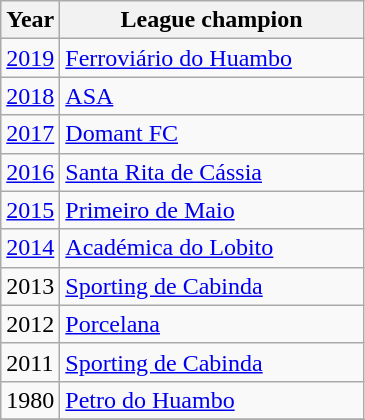<table class="wikitable">
<tr>
<th width=25>Year</th>
<th width=195>League champion</th>
</tr>
<tr>
<td><a href='#'>2019</a></td>
<td><a href='#'>Ferroviário do Huambo</a></td>
</tr>
<tr>
<td><a href='#'>2018</a></td>
<td><a href='#'>ASA</a></td>
</tr>
<tr>
<td><a href='#'>2017</a></td>
<td><a href='#'>Domant FC</a></td>
</tr>
<tr>
<td><a href='#'>2016</a></td>
<td><a href='#'>Santa Rita de Cássia</a></td>
</tr>
<tr>
<td><a href='#'>2015</a></td>
<td><a href='#'>Primeiro de Maio</a></td>
</tr>
<tr>
<td><a href='#'>2014</a></td>
<td><a href='#'>Académica do Lobito</a></td>
</tr>
<tr>
<td>2013</td>
<td><a href='#'>Sporting de Cabinda</a></td>
</tr>
<tr>
<td>2012</td>
<td><a href='#'>Porcelana</a></td>
</tr>
<tr>
<td>2011</td>
<td><a href='#'>Sporting de Cabinda</a></td>
</tr>
<tr>
<td>1980</td>
<td><a href='#'>Petro do Huambo</a></td>
</tr>
<tr>
</tr>
</table>
